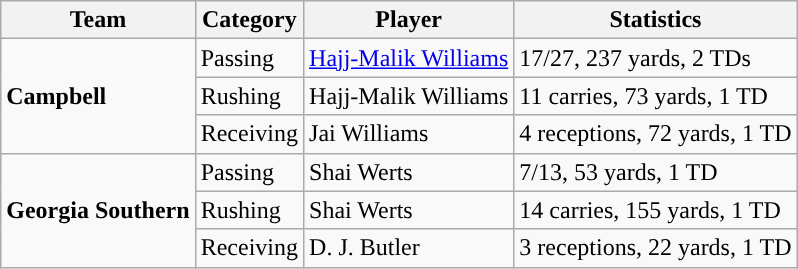<table class="wikitable" style="float: left;">
<tr>
<th>Team</th>
<th>Category</th>
<th>Player</th>
<th>Statistics</th>
</tr>
<tr>
<td rowspan=3><strong>Campbell</strong></td>
<td>Passing</td>
<td><a href='#'>Hajj-Malik Williams</a></td>
<td>17/27, 237 yards, 2 TDs</td>
</tr>
<tr>
<td>Rushing</td>
<td>Hajj-Malik Williams</td>
<td>11 carries, 73 yards, 1 TD</td>
</tr>
<tr>
<td>Receiving</td>
<td>Jai Williams</td>
<td>4 receptions, 72 yards, 1 TD</td>
</tr>
<tr>
<td rowspan=3><strong>Georgia Southern</strong></td>
<td>Passing</td>
<td>Shai Werts</td>
<td>7/13, 53 yards, 1 TD</td>
</tr>
<tr>
<td>Rushing</td>
<td>Shai Werts</td>
<td>14 carries, 155 yards, 1 TD</td>
</tr>
<tr>
<td>Receiving</td>
<td>D. J. Butler</td>
<td>3 receptions, 22 yards, 1 TD</td>
</tr>
</table>
